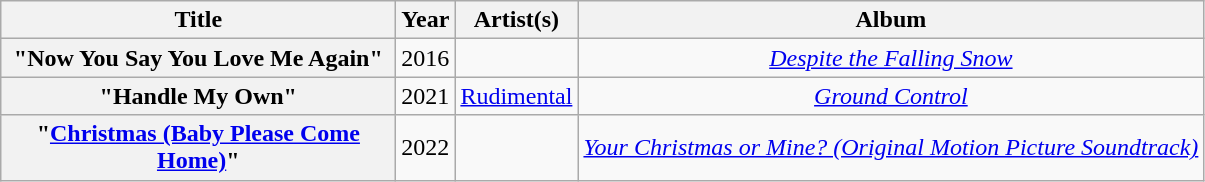<table class="wikitable plainrowheaders" style="text-align:center;">
<tr>
<th scope="col" style="width:16em;">Title</th>
<th scope="col" style="width:1em;">Year</th>
<th scope="col">Artist(s)</th>
<th scope="col">Album</th>
</tr>
<tr>
<th scope="row">"Now You Say You Love Me Again"</th>
<td>2016</td>
<td></td>
<td><em><a href='#'>Despite the Falling Snow</a></em></td>
</tr>
<tr>
<th scope="row">"Handle My Own"</th>
<td>2021</td>
<td><a href='#'>Rudimental</a></td>
<td><em><a href='#'>Ground Control</a></em></td>
</tr>
<tr>
<th scope="row">"<a href='#'>Christmas (Baby Please Come Home)</a>"</th>
<td>2022</td>
<td></td>
<td><em><a href='#'>Your Christmas or Mine? (Original Motion Picture Soundtrack)</a></em></td>
</tr>
</table>
